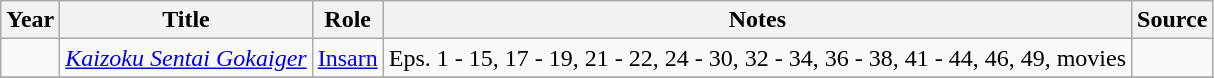<table class="wikitable sortable plainrowheaders">
<tr>
<th>Year</th>
<th>Title</th>
<th>Role</th>
<th class="unsortable">Notes</th>
<th class="unsortable">Source</th>
</tr>
<tr>
<td></td>
<td><em><a href='#'>Kaizoku Sentai Gokaiger</a></em></td>
<td><a href='#'>Insarn</a></td>
<td>Eps. 1 - 15, 17 - 19, 21 - 22, 24 - 30, 32 - 34, 36 - 38, 41 - 44, 46, 49, movies</td>
<td></td>
</tr>
<tr>
</tr>
</table>
